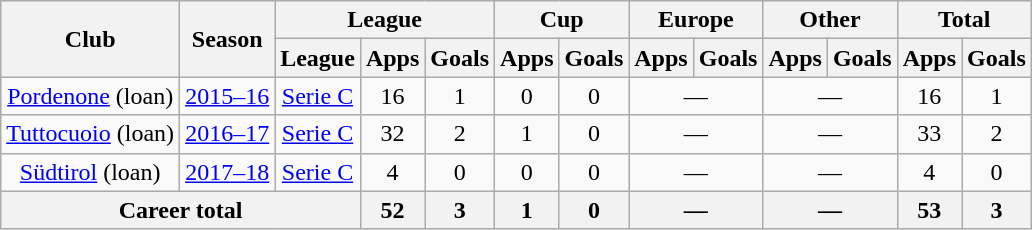<table class="wikitable" style="text-align: center;">
<tr>
<th rowspan="2">Club</th>
<th rowspan="2">Season</th>
<th colspan="3">League</th>
<th colspan="2">Cup</th>
<th colspan="2">Europe</th>
<th colspan="2">Other</th>
<th colspan="2">Total</th>
</tr>
<tr>
<th>League</th>
<th>Apps</th>
<th>Goals</th>
<th>Apps</th>
<th>Goals</th>
<th>Apps</th>
<th>Goals</th>
<th>Apps</th>
<th>Goals</th>
<th>Apps</th>
<th>Goals</th>
</tr>
<tr>
<td><a href='#'>Pordenone</a> (loan)</td>
<td><a href='#'>2015–16</a></td>
<td><a href='#'>Serie C</a></td>
<td>16</td>
<td>1</td>
<td>0</td>
<td>0</td>
<td colspan="2">—</td>
<td colspan="2">—</td>
<td>16</td>
<td>1</td>
</tr>
<tr>
<td><a href='#'>Tuttocuoio</a> (loan)</td>
<td><a href='#'>2016–17</a></td>
<td><a href='#'>Serie C</a></td>
<td>32</td>
<td>2</td>
<td>1</td>
<td>0</td>
<td colspan="2">—</td>
<td colspan="2">—</td>
<td>33</td>
<td>2</td>
</tr>
<tr>
<td><a href='#'>Südtirol</a> (loan)</td>
<td><a href='#'>2017–18</a></td>
<td><a href='#'>Serie C</a></td>
<td>4</td>
<td>0</td>
<td>0</td>
<td>0</td>
<td colspan="2">—</td>
<td colspan="2">—</td>
<td>4</td>
<td>0</td>
</tr>
<tr>
<th colspan="3">Career total</th>
<th>52</th>
<th>3</th>
<th>1</th>
<th>0</th>
<th colspan="2">—</th>
<th colspan="2">—</th>
<th>53</th>
<th>3</th>
</tr>
</table>
